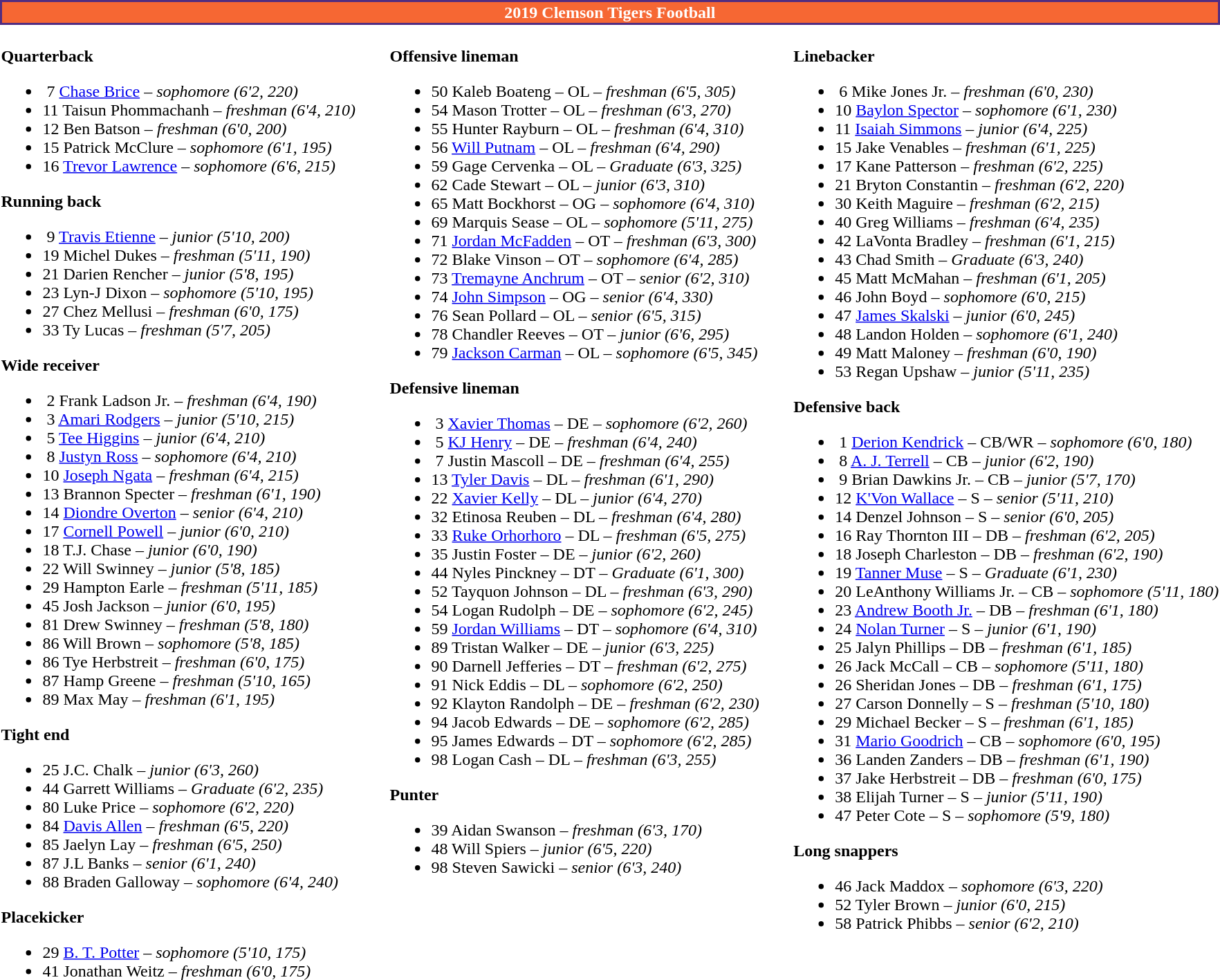<table class="toccolours" style="text-align: left;">
<tr>
<td colspan=11 style="color:#FFFFFF;background:#F66733; text-align: center;border:2px solid #522D80"><strong>2019 Clemson Tigers Football</strong></td>
</tr>
<tr>
<td valign="top"><br><strong>Quarterback</strong><ul><li> 7 <a href='#'>Chase Brice</a> – <em> sophomore (6'2, 220)</em></li><li>11 Taisun Phommachanh – <em>freshman (6'4, 210)</em></li><li>12 Ben Batson – <em> freshman (6'0, 200)</em></li><li>15 Patrick McClure – <em> sophomore (6'1, 195)</em></li><li>16 <a href='#'>Trevor Lawrence</a> – <em>sophomore (6'6, 215)</em></li></ul><strong>Running back</strong><ul><li> 9 <a href='#'>Travis Etienne</a> – <em>junior (5'10, 200)</em></li><li>19 Michel Dukes – <em>freshman (5'11, 190)</em></li><li>21 Darien Rencher – <em> junior (5'8, 195)</em></li><li>23 Lyn-J Dixon – <em>sophomore (5'10, 195)</em></li><li>27 Chez Mellusi – <em>freshman (6'0, 175)</em></li><li>33 Ty Lucas – <em> freshman (5'7, 205)</em></li></ul><strong>Wide receiver</strong><ul><li> 2 Frank Ladson Jr. – <em>freshman (6'4, 190)</em></li><li> 3 <a href='#'>Amari Rodgers</a> – <em>junior (5'10, 215)</em></li><li> 5 <a href='#'>Tee Higgins</a> – <em>junior (6'4, 210)</em></li><li> 8 <a href='#'>Justyn Ross</a> – <em>sophomore (6'4, 210)</em></li><li>10 <a href='#'>Joseph Ngata</a> – <em>freshman (6'4, 215)</em></li><li>13 Brannon Specter – <em>freshman (6'1, 190)</em></li><li>14 <a href='#'>Diondre Overton</a> – <em>senior (6'4, 210)</em></li><li>17 <a href='#'>Cornell Powell</a> – <em> junior (6'0, 210)</em></li><li>18 T.J. Chase – <em> junior (6'0, 190)</em></li><li>22 Will Swinney – <em>junior (5'8, 185)</em></li><li>29 Hampton Earle – <em>freshman (5'11, 185)</em></li><li>45 Josh Jackson – <em> junior (6'0, 195)</em></li><li>81 Drew Swinney – <em> freshman (5'8, 180)</em></li><li>86 Will Brown – <em> sophomore (5'8, 185)</em></li><li>86 Tye Herbstreit – <em>freshman (6'0, 175)</em></li><li>87 Hamp Greene – <em>freshman (5'10, 165)</em></li><li>89 Max May – <em> freshman (6'1, 195)</em></li></ul><strong>Tight end</strong><ul><li>25 J.C. Chalk – <em> junior (6'3, 260)</em></li><li>44 Garrett Williams – <em> Graduate (6'2, 235)</em></li><li>80 Luke Price – <em> sophomore (6'2, 220)</em></li><li>84 <a href='#'>Davis Allen</a> – <em>freshman (6'5, 220)</em></li><li>85 Jaelyn Lay – <em>freshman (6'5, 250)</em></li><li>87 J.L Banks – <em> senior (6'1, 240)</em></li><li>88 Braden Galloway – <em>sophomore (6'4, 240)</em> </li></ul><strong>Placekicker</strong><ul><li>29 <a href='#'>B. T. Potter</a> – <em>sophomore (5'10, 175)</em></li><li>41 Jonathan Weitz – <em>freshman (6'0, 175)</em></li></ul></td>
<td width="25"> </td>
<td valign="top"><br><strong>Offensive lineman</strong><ul><li>50 Kaleb Boateng – OL – <em>freshman (6'5, 305)</em></li><li>54 Mason Trotter – OL – <em>freshman (6'3, 270)</em></li><li>55 Hunter Rayburn – OL – <em>freshman (6'4, 310)</em></li><li>56 <a href='#'>Will Putnam</a> – OL – <em>freshman (6'4, 290)</em></li><li>59 Gage Cervenka – OL – <em> Graduate (6'3, 325)</em></li><li>62 Cade Stewart – OL – <em> junior (6'3, 310)</em></li><li>65 Matt Bockhorst – OG – <em> sophomore (6'4, 310)</em></li><li>69 Marquis Sease – OL – <em> sophomore (5'11, 275)</em></li><li>71 <a href='#'>Jordan McFadden</a> – OT – <em> freshman (6'3, 300)</em></li><li>72 Blake Vinson – OT – <em> sophomore (6'4, 285)</em> </li><li>73 <a href='#'>Tremayne Anchrum</a> – OT – <em>senior (6'2, 310)</em></li><li>74 <a href='#'>John Simpson</a> – OG – <em>senior (6'4, 330)</em></li><li>76 Sean Pollard – OL – <em>senior (6'5, 315)</em></li><li>78 Chandler Reeves – OT – <em> junior (6'6, 295)</em></li><li>79 <a href='#'>Jackson Carman</a> – OL – <em>sophomore (6'5, 345)</em></li></ul><strong>Defensive lineman</strong><ul><li> 3 <a href='#'>Xavier Thomas</a> – DE – <em>sophomore (6'2, 260)</em></li><li> 5 <a href='#'>KJ Henry</a> – DE – <em> freshman (6'4, 240)</em></li><li> 7 Justin Mascoll – DE – <em> freshman (6'4, 255)</em></li><li>13 <a href='#'>Tyler Davis</a> – DL – <em>freshman (6'1, 290)</em></li><li>22 <a href='#'>Xavier Kelly</a> – DL – <em> junior (6'4, 270)</em></li><li>32 Etinosa Reuben – DL – <em>freshman (6'4, 280)</em></li><li>33 <a href='#'>Ruke Orhorhoro</a> – DL – <em>freshman (6'5, 275)</em></li><li>35 Justin Foster – DE – <em>junior (6'2, 260)</em></li><li>44 Nyles Pinckney – DT – <em> Graduate (6'1, 300)</em></li><li>52 Tayquon Johnson – DL – <em>freshman (6'3, 290)</em></li><li>54 Logan Rudolph – DE – <em> sophomore (6'2, 245)</em></li><li>59 <a href='#'>Jordan Williams</a> – DT – <em> sophomore (6'4, 310)</em></li><li>89 Tristan Walker – DE – <em> junior (6'3, 225)</em></li><li>90 Darnell Jefferies – DT – <em> freshman (6'2, 275)</em></li><li>91 Nick Eddis – DL – <em> sophomore (6'2, 250)</em></li><li>92 Klayton Randolph – DE – <em> freshman (6'2, 230)</em></li><li>94 Jacob Edwards – DE – <em> sophomore (6'2, 285)</em></li><li>95 James Edwards – DT – <em> sophomore (6'2, 285)</em></li><li>98 Logan Cash – DL – <em>freshman (6'3, 255)</em></li></ul><strong>Punter</strong><ul><li>39 Aidan Swanson – <em>freshman (6'3, 170)</em></li><li>48 Will Spiers – <em> junior (6'5, 220)</em></li><li>98 Steven Sawicki – <em> senior (6'3, 240)</em></li></ul></td>
<td width="25"> </td>
<td valign="top"><br><strong>Linebacker</strong><ul><li> 6 Mike Jones Jr. – <em> freshman (6'0, 230)</em></li><li>10 <a href='#'>Baylon Spector</a> – <em> sophomore (6'1, 230)</em></li><li>11 <a href='#'>Isaiah Simmons</a> – <em> junior (6'4, 225)</em></li><li>15 Jake Venables – <em> freshman (6'1, 225)</em></li><li>17 Kane Patterson – <em>freshman (6'2, 225)</em></li><li>21 Bryton Constantin – <em>freshman (6'2, 220)</em> </li><li>30 Keith Maguire – <em>freshman (6'2, 215)</em></li><li>40 Greg Williams – <em>freshman (6'4, 235)</em></li><li>42 LaVonta Bradley – <em>freshman (6'1, 215)</em></li><li>43 Chad Smith – <em> Graduate (6'3, 240)</em></li><li>45 Matt McMahan – <em>freshman (6'1, 205)</em></li><li>46 John Boyd – <em> sophomore (6'0, 215)</em></li><li>47 <a href='#'>James Skalski</a> – <em> junior (6'0, 245)</em></li><li>48 Landon Holden – <em> sophomore (6'1, 240)</em></li><li>49 Matt Maloney – <em>freshman (6'0, 190)</em></li><li>53 Regan Upshaw – <em> junior (5'11, 235)</em></li></ul><strong>Defensive back</strong><ul><li> 1 <a href='#'>Derion Kendrick</a> – CB/WR – <em>sophomore (6'0, 180)</em></li><li> 8 <a href='#'>A. J. Terrell</a> – CB – <em>junior (6'2, 190)</em></li><li> 9 Brian Dawkins Jr. – CB – <em> junior (5'7, 170)</em></li><li>12 <a href='#'>K'Von Wallace</a> – S – <em>senior (5'11, 210)</em></li><li>14 Denzel Johnson – S – <em> senior (6'0, 205)</em></li><li>16 Ray Thornton III – DB – <em>freshman (6'2, 205)</em></li><li>18 Joseph Charleston – DB – <em>freshman (6'2, 190)</em></li><li>19 <a href='#'>Tanner Muse</a> – S – <em> Graduate (6'1, 230)</em></li><li>20 LeAnthony Williams Jr. – CB – <em> sophomore (5'11, 180)</em></li><li>23 <a href='#'>Andrew Booth Jr.</a> – DB – <em>freshman (6'1, 180)</em></li><li>24 <a href='#'>Nolan Turner</a> – S – <em> junior (6'1, 190)</em></li><li>25 Jalyn Phillips – DB – <em>freshman (6'1, 185)</em></li><li>26 Jack McCall – CB – <em> sophomore (5'11, 180)</em></li><li>26 Sheridan Jones – DB – <em>freshman (6'1, 175)</em></li><li>27 Carson Donnelly – S – <em> freshman (5'10, 180)</em></li><li>29 Michael Becker – S – <em> freshman (6'1, 185)</em></li><li>31 <a href='#'>Mario Goodrich</a> – CB – <em>sophomore (6'0, 195)</em></li><li>36 Landen Zanders – DB – <em>freshman (6'1, 190)</em></li><li>37 Jake Herbstreit – DB – <em>freshman (6'0, 175)</em></li><li>38 Elijah Turner – S – <em> junior (5'11, 190)</em></li><li>47 Peter Cote – S – <em> sophomore (5'9, 180)</em></li></ul><strong>Long snappers</strong><ul><li>46 Jack Maddox – <em> sophomore (6'3, 220)</em></li><li>52 Tyler Brown – <em> junior (6'0, 215)</em></li><li>58 Patrick Phibbs – <em> senior (6'2, 210)</em></li></ul></td>
</tr>
<tr>
</tr>
</table>
